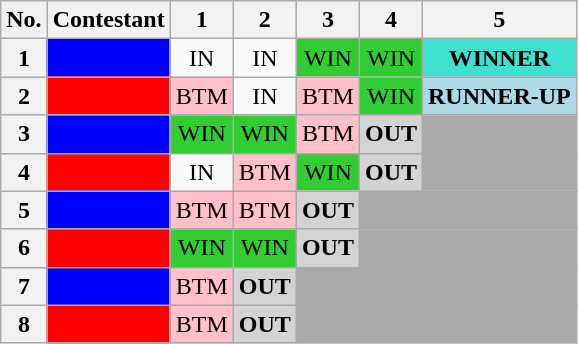<table class="wikitable" align style="text-align:center" center>
<tr>
<th>No.</th>
<th>Contestant</th>
<th>1</th>
<th>2</th>
<th>3</th>
<th>4</th>
<th>5</th>
</tr>
<tr>
<th>1</th>
<td bgcolor="blue"></td>
<td>IN</td>
<td>IN</td>
<td style="background:limegreen;">WIN</td>
<td style="background:limegreen;">WIN</td>
<td style="background:turquoise;"><strong>WINNER</strong></td>
</tr>
<tr>
<th>2</th>
<td bgcolor="red"></td>
<td style="background:pink;">BTM</td>
<td>IN</td>
<td style="background:pink;">BTM</td>
<td style="background:limegreen;">WIN</td>
<td style="background:lightblue;"><strong>RUNNER-UP</strong></td>
</tr>
<tr>
<th>3</th>
<td bgcolor="blue"></td>
<td style="background:limegreen;">WIN</td>
<td style="background:limegreen;">WIN</td>
<td style="background:pink;">BTM</td>
<td style="background:lightgrey;"><strong>OUT</strong></td>
<td style="background:darkgrey;"></td>
</tr>
<tr>
<th>4</th>
<td bgcolor="red"></td>
<td>IN</td>
<td style="background:pink;">BTM</td>
<td style="background:limegreen;">WIN</td>
<td style="background:lightgrey;"><strong>OUT</strong></td>
<td style="background:darkgrey;"></td>
</tr>
<tr>
<th>5</th>
<td bgcolor="blue"></td>
<td style="background:pink;">BTM</td>
<td style="background:pink;">BTM</td>
<td style="background:lightgrey;"><strong>OUT</strong></td>
<td colspan=2 style="background:darkgrey;"></td>
</tr>
<tr>
<th>6</th>
<td bgcolor="red"></td>
<td style="background:limegreen;">WIN</td>
<td style="background:limegreen;">WIN</td>
<td style="background:lightgrey;"><strong>OUT</strong></td>
<td colspan=2 style="background:darkgrey;"></td>
</tr>
<tr>
<th>7</th>
<td bgcolor="blue"></td>
<td style="background:pink;">BTM</td>
<td style="background:lightgrey;"><strong>OUT</strong></td>
<td colspan=3 style="background:darkgrey;"></td>
</tr>
<tr>
<th>8</th>
<td bgcolor="red"></td>
<td style="background:pink;">BTM</td>
<td style="background:lightgrey;"><strong>OUT</strong></td>
<td colspan=3 style="background:darkgrey;"></td>
</tr>
</table>
